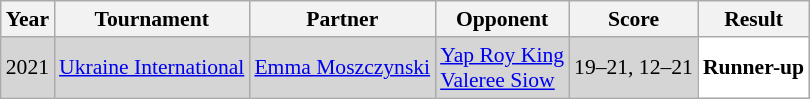<table class="sortable wikitable" style="font-size: 90%;">
<tr>
<th>Year</th>
<th>Tournament</th>
<th>Partner</th>
<th>Opponent</th>
<th>Score</th>
<th>Result</th>
</tr>
<tr style="background:#D5D5D5">
<td align="center">2021</td>
<td align="left"><a href='#'>Ukraine International</a></td>
<td align="left"> <a href='#'>Emma Moszczynski</a></td>
<td align="left"> <a href='#'>Yap Roy King</a> <br>  <a href='#'>Valeree Siow</a></td>
<td align="left">19–21, 12–21</td>
<td style="text-align:left; background:white"> <strong>Runner-up</strong></td>
</tr>
</table>
